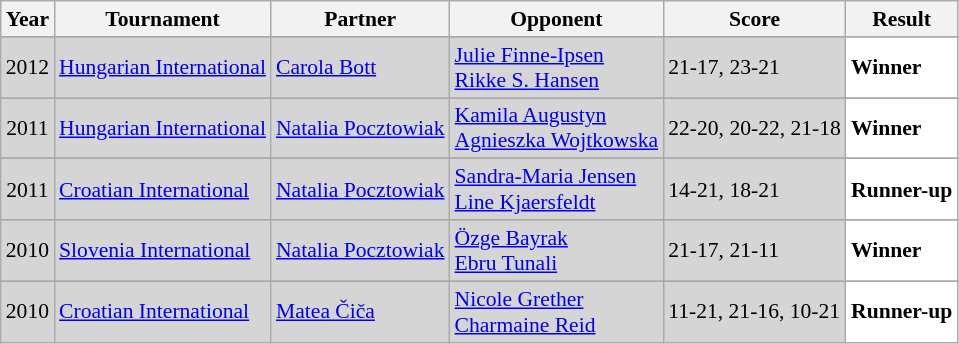<table class="sortable wikitable" style="font-size: 90%;">
<tr>
<th>Year</th>
<th>Tournament</th>
<th>Partner</th>
<th>Opponent</th>
<th>Score</th>
<th>Result</th>
</tr>
<tr>
</tr>
<tr style="background:#D5D5D5">
<td align="center">2012</td>
<td align="left"><a href='#'>Hungarian International</a></td>
<td align="left"> <a href='#'>Carola Bott</a></td>
<td align="left"> <a href='#'>Julie Finne-Ipsen</a><br> <a href='#'>Rikke S. Hansen</a></td>
<td align="left">21-17, 23-21</td>
<td style="text-align:left; background:white"> <strong>Winner</strong></td>
</tr>
<tr>
</tr>
<tr style="background:#D5D5D5">
<td align="center">2011</td>
<td align="left"><a href='#'>Hungarian International</a></td>
<td align="left"> <a href='#'>Natalia Pocztowiak</a></td>
<td align="left"> <a href='#'>Kamila Augustyn</a><br> <a href='#'>Agnieszka Wojtkowska</a></td>
<td align="left">22-20, 20-22, 21-18</td>
<td style="text-align:left; background:white"> <strong>Winner</strong></td>
</tr>
<tr>
</tr>
<tr style="background:#D5D5D5">
<td align="center">2011</td>
<td align="left"><a href='#'>Croatian International</a></td>
<td align="left"> <a href='#'>Natalia Pocztowiak</a></td>
<td align="left"> <a href='#'>Sandra-Maria Jensen</a><br> <a href='#'>Line Kjaersfeldt</a></td>
<td align="left">14-21, 18-21</td>
<td style="text-align:left; background:white"> <strong>Runner-up</strong></td>
</tr>
<tr>
</tr>
<tr style="background:#D5D5D5">
<td align="center">2010</td>
<td align="left"><a href='#'>Slovenia International</a></td>
<td align="left"> <a href='#'>Natalia Pocztowiak</a></td>
<td align="left"> <a href='#'>Özge Bayrak</a><br> <a href='#'>Ebru Tunali</a></td>
<td align="left">21-17, 21-11</td>
<td style="text-align:left; background:white"> <strong>Winner</strong></td>
</tr>
<tr>
</tr>
<tr style="background:#D5D5D5">
<td align="center">2010</td>
<td align="left"><a href='#'>Croatian International</a></td>
<td align="left"> <a href='#'>Matea Čiča</a></td>
<td align="left"> <a href='#'>Nicole Grether</a><br> <a href='#'>Charmaine Reid</a></td>
<td align="left">11-21, 21-16, 10-21</td>
<td style="text-align:left; background:white"> <strong>Runner-up</strong></td>
</tr>
</table>
